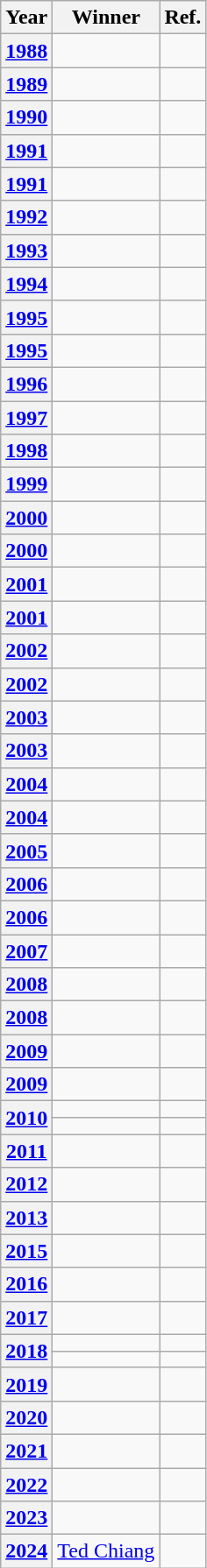<table class="wikitable sortable mw-collapsible">
<tr>
<th>Year</th>
<th>Winner</th>
<th>Ref.</th>
</tr>
<tr>
<th><a href='#'>1988</a></th>
<td></td>
<td></td>
</tr>
<tr>
<th><a href='#'>1989</a></th>
<td></td>
<td></td>
</tr>
<tr>
<th><a href='#'>1990</a></th>
<td></td>
<td></td>
</tr>
<tr>
<th><a href='#'>1991</a></th>
<td></td>
<td></td>
</tr>
<tr>
<th><a href='#'>1991</a></th>
<td></td>
<td></td>
</tr>
<tr>
<th><a href='#'>1992</a></th>
<td></td>
<td></td>
</tr>
<tr>
<th><a href='#'>1993</a></th>
<td></td>
<td></td>
</tr>
<tr>
<th><a href='#'>1994</a></th>
<td></td>
<td></td>
</tr>
<tr>
<th><a href='#'>1995</a></th>
<td></td>
<td></td>
</tr>
<tr>
<th><a href='#'>1995</a></th>
<td></td>
<td></td>
</tr>
<tr>
<th><a href='#'>1996</a></th>
<td></td>
<td></td>
</tr>
<tr>
<th><a href='#'>1997</a></th>
<td></td>
<td></td>
</tr>
<tr>
<th><a href='#'>1998</a></th>
<td></td>
<td></td>
</tr>
<tr>
<th><a href='#'>1999</a></th>
<td></td>
<td></td>
</tr>
<tr>
<th><a href='#'>2000</a></th>
<td></td>
<td></td>
</tr>
<tr>
<th><a href='#'>2000</a></th>
<td></td>
<td></td>
</tr>
<tr>
<th><a href='#'>2001</a></th>
<td></td>
<td></td>
</tr>
<tr>
<th><a href='#'>2001</a></th>
<td></td>
<td></td>
</tr>
<tr>
<th><a href='#'>2002</a></th>
<td></td>
<td></td>
</tr>
<tr>
<th><a href='#'>2002</a></th>
<td></td>
<td></td>
</tr>
<tr>
<th><a href='#'>2003</a></th>
<td></td>
<td></td>
</tr>
<tr>
<th><a href='#'>2003</a></th>
<td></td>
<td></td>
</tr>
<tr>
<th><a href='#'>2004</a></th>
<td></td>
<td></td>
</tr>
<tr>
<th><a href='#'>2004</a></th>
<td></td>
<td></td>
</tr>
<tr>
<th><a href='#'>2005</a></th>
<td></td>
<td></td>
</tr>
<tr>
<th><a href='#'>2006</a></th>
<td></td>
<td></td>
</tr>
<tr>
<th><a href='#'>2006</a></th>
<td></td>
<td></td>
</tr>
<tr>
<th><a href='#'>2007</a></th>
<td></td>
<td></td>
</tr>
<tr>
<th><a href='#'>2008</a></th>
<td></td>
<td></td>
</tr>
<tr>
<th><a href='#'>2008</a></th>
<td></td>
<td></td>
</tr>
<tr>
<th><a href='#'>2009</a></th>
<td></td>
<td></td>
</tr>
<tr>
<th><a href='#'>2009</a></th>
<td></td>
<td></td>
</tr>
<tr>
<th rowspan="2"><a href='#'>2010</a></th>
<td></td>
<td></td>
</tr>
<tr>
<td></td>
<td></td>
</tr>
<tr>
<th><a href='#'>2011</a></th>
<td></td>
<td></td>
</tr>
<tr>
<th><a href='#'>2012</a></th>
<td></td>
<td></td>
</tr>
<tr>
<th><a href='#'>2013</a></th>
<td></td>
<td></td>
</tr>
<tr>
<th><a href='#'>2015</a></th>
<td></td>
<td></td>
</tr>
<tr>
<th><a href='#'>2016</a></th>
<td></td>
<td></td>
</tr>
<tr>
<th><a href='#'>2017</a></th>
<td></td>
<td></td>
</tr>
<tr>
<th rowspan="2"><a href='#'>2018</a></th>
<td></td>
<td></td>
</tr>
<tr>
<td></td>
<td></td>
</tr>
<tr>
<th><a href='#'>2019</a></th>
<td></td>
<td></td>
</tr>
<tr>
<th><a href='#'>2020</a></th>
<td></td>
<td></td>
</tr>
<tr>
<th><a href='#'>2021</a></th>
<td></td>
<td></td>
</tr>
<tr>
<th><a href='#'>2022</a></th>
<td></td>
<td></td>
</tr>
<tr>
<th><a href='#'>2023</a></th>
<td></td>
<td></td>
</tr>
<tr>
<th><a href='#'>2024</a></th>
<td><a href='#'>Ted Chiang</a></td>
<td></td>
</tr>
</table>
